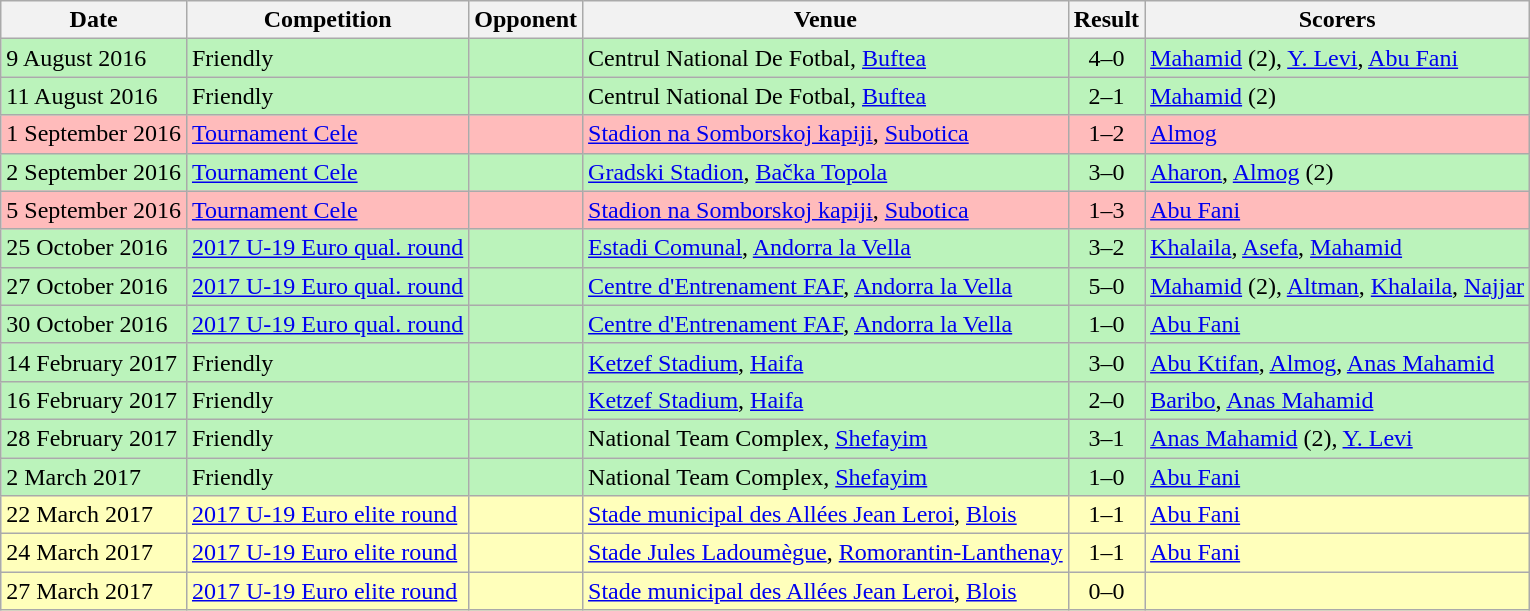<table class="wikitable">
<tr>
<th>Date</th>
<th>Competition</th>
<th>Opponent</th>
<th>Venue</th>
<th>Result</th>
<th>Scorers</th>
</tr>
<tr bgcolor="#BBF3BB">
<td>9 August 2016</td>
<td>Friendly</td>
<td></td>
<td>Centrul National De Fotbal, <a href='#'>Buftea</a></td>
<td align=center>4–0</td>
<td><a href='#'>Mahamid</a> (2), <a href='#'>Y. Levi</a>, <a href='#'>Abu Fani</a></td>
</tr>
<tr bgcolor="#BBF3BB">
<td>11 August 2016</td>
<td>Friendly</td>
<td></td>
<td>Centrul National De Fotbal, <a href='#'>Buftea</a></td>
<td align=center>2–1</td>
<td><a href='#'>Mahamid</a> (2)</td>
</tr>
<tr bgcolor="#FFBBBB">
<td>1 September 2016</td>
<td><a href='#'>Tournament Cele</a></td>
<td></td>
<td><a href='#'>Stadion na Somborskoj kapiji</a>, <a href='#'>Subotica</a></td>
<td align=center>1–2</td>
<td><a href='#'>Almog</a></td>
</tr>
<tr bgcolor="#BBF3BB">
<td>2 September 2016</td>
<td><a href='#'>Tournament Cele</a></td>
<td></td>
<td><a href='#'>Gradski Stadion</a>, <a href='#'>Bačka Topola</a></td>
<td align=center>3–0</td>
<td><a href='#'>Aharon</a>, <a href='#'>Almog</a> (2)</td>
</tr>
<tr bgcolor="#FFBBBB">
<td>5 September 2016</td>
<td><a href='#'>Tournament Cele</a></td>
<td></td>
<td><a href='#'>Stadion na Somborskoj kapiji</a>, <a href='#'>Subotica</a></td>
<td align=center>1–3</td>
<td><a href='#'>Abu Fani</a></td>
</tr>
<tr bgcolor="#BBF3BB">
<td>25 October 2016</td>
<td><a href='#'>2017 U-19 Euro qual. round</a></td>
<td></td>
<td><a href='#'>Estadi Comunal</a>, <a href='#'>Andorra la Vella</a></td>
<td align=center>3–2</td>
<td><a href='#'>Khalaila</a>, <a href='#'>Asefa</a>, <a href='#'>Mahamid</a></td>
</tr>
<tr bgcolor="#BBF3BB">
<td>27 October 2016</td>
<td><a href='#'>2017 U-19 Euro qual. round</a></td>
<td></td>
<td><a href='#'>Centre d'Entrenament FAF</a>, <a href='#'>Andorra la Vella</a></td>
<td align=center>5–0</td>
<td><a href='#'>Mahamid</a> (2), <a href='#'>Altman</a>, <a href='#'>Khalaila</a>, <a href='#'>Najjar</a></td>
</tr>
<tr bgcolor="#BBF3BB">
<td>30 October 2016</td>
<td><a href='#'>2017 U-19 Euro qual. round</a></td>
<td></td>
<td><a href='#'>Centre d'Entrenament FAF</a>, <a href='#'>Andorra la Vella</a></td>
<td align=center>1–0</td>
<td><a href='#'>Abu Fani</a></td>
</tr>
<tr bgcolor="#BBF3BB">
<td>14 February 2017</td>
<td>Friendly</td>
<td></td>
<td><a href='#'>Ketzef Stadium</a>, <a href='#'>Haifa</a></td>
<td align=center>3–0</td>
<td><a href='#'>Abu Ktifan</a>, <a href='#'>Almog</a>, <a href='#'>Anas Mahamid</a></td>
</tr>
<tr bgcolor="#BBF3BB">
<td>16 February 2017</td>
<td>Friendly</td>
<td></td>
<td><a href='#'>Ketzef Stadium</a>, <a href='#'>Haifa</a></td>
<td align=center>2–0</td>
<td><a href='#'>Baribo</a>, <a href='#'>Anas Mahamid</a></td>
</tr>
<tr bgcolor="#BBF3BB">
<td>28 February 2017</td>
<td>Friendly</td>
<td></td>
<td>National Team Complex, <a href='#'>Shefayim</a></td>
<td align=center>3–1</td>
<td><a href='#'>Anas Mahamid</a> (2), <a href='#'>Y. Levi</a></td>
</tr>
<tr bgcolor="#BBF3BB">
<td>2 March 2017</td>
<td>Friendly</td>
<td></td>
<td>National Team Complex, <a href='#'>Shefayim</a></td>
<td align=center>1–0</td>
<td><a href='#'>Abu Fani</a></td>
</tr>
<tr bgcolor="#FFFFBB">
<td>22 March 2017</td>
<td><a href='#'>2017 U-19 Euro elite round</a></td>
<td></td>
<td><a href='#'>Stade municipal des Allées Jean Leroi</a>, <a href='#'>Blois</a></td>
<td align=center>1–1</td>
<td><a href='#'>Abu Fani</a></td>
</tr>
<tr bgcolor="#FFFFBB">
<td>24 March 2017</td>
<td><a href='#'>2017 U-19 Euro elite round</a></td>
<td></td>
<td><a href='#'>Stade Jules Ladoumègue</a>, <a href='#'>Romorantin-Lanthenay</a></td>
<td align=center>1–1</td>
<td><a href='#'>Abu Fani</a></td>
</tr>
<tr bgcolor="#FFFFBB">
<td>27 March 2017</td>
<td><a href='#'>2017 U-19 Euro elite round</a></td>
<td></td>
<td><a href='#'>Stade municipal des Allées Jean Leroi</a>, <a href='#'>Blois</a></td>
<td align=center>0–0</td>
<td></td>
</tr>
</table>
